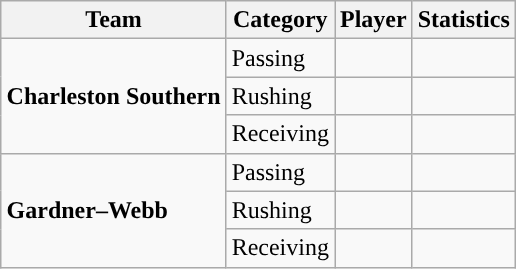<table class="wikitable" style="float: right;">
<tr>
<th>Team</th>
<th>Category</th>
<th>Player</th>
<th>Statistics</th>
</tr>
<tr>
<td rowspan=3><strong>Charleston Southern</strong></td>
<td>Passing</td>
<td></td>
<td></td>
</tr>
<tr>
<td>Rushing</td>
<td></td>
<td></td>
</tr>
<tr>
<td>Receiving</td>
<td></td>
<td></td>
</tr>
<tr>
<td rowspan=3><strong>Gardner–Webb</strong></td>
<td>Passing</td>
<td></td>
<td></td>
</tr>
<tr>
<td>Rushing</td>
<td></td>
<td></td>
</tr>
<tr>
<td>Receiving</td>
<td></td>
<td></td>
</tr>
</table>
